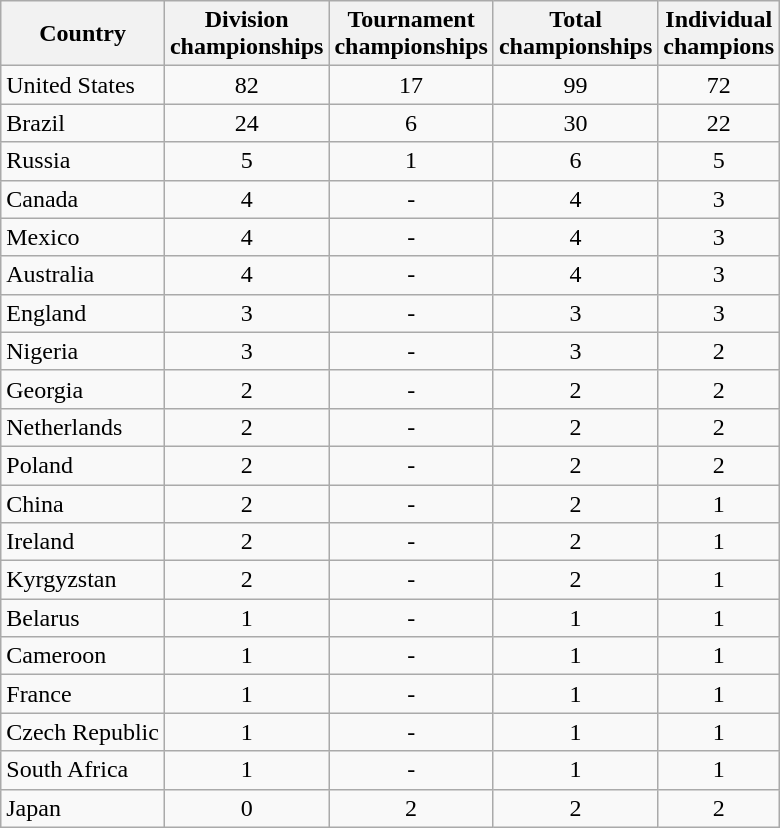<table class="wikitable" style="text-align:center">
<tr>
<th>Country</th>
<th>Division<br>championships</th>
<th>Tournament<br>championships</th>
<th>Total<br>championships</th>
<th>Individual<br>champions</th>
</tr>
<tr>
<td align="left"> United States</td>
<td>82</td>
<td>17</td>
<td>99</td>
<td>72</td>
</tr>
<tr>
<td align="left"> Brazil</td>
<td>24</td>
<td>6</td>
<td>30</td>
<td>22</td>
</tr>
<tr>
<td align="left"> Russia</td>
<td>5</td>
<td>1</td>
<td>6</td>
<td>5</td>
</tr>
<tr>
<td align="left"> Canada</td>
<td>4</td>
<td>-</td>
<td>4</td>
<td>3</td>
</tr>
<tr>
<td align="left"> Mexico</td>
<td>4</td>
<td>-</td>
<td>4</td>
<td>3</td>
</tr>
<tr>
<td align="left"> Australia</td>
<td>4</td>
<td>-</td>
<td>4</td>
<td>3</td>
</tr>
<tr>
<td align="left"> England</td>
<td>3</td>
<td>-</td>
<td>3</td>
<td>3</td>
</tr>
<tr>
<td align="left"> Nigeria</td>
<td>3</td>
<td>-</td>
<td>3</td>
<td>2</td>
</tr>
<tr>
<td align="left"> Georgia</td>
<td>2</td>
<td>-</td>
<td>2</td>
<td>2</td>
</tr>
<tr>
<td align="left"> Netherlands</td>
<td>2</td>
<td>-</td>
<td>2</td>
<td>2</td>
</tr>
<tr>
<td align="left"> Poland</td>
<td>2</td>
<td>-</td>
<td>2</td>
<td>2</td>
</tr>
<tr>
<td align="left"> China</td>
<td>2</td>
<td>-</td>
<td>2</td>
<td>1</td>
</tr>
<tr>
<td align="left"> Ireland</td>
<td>2</td>
<td>-</td>
<td>2</td>
<td>1</td>
</tr>
<tr>
<td align="left"> Kyrgyzstan</td>
<td>2</td>
<td>-</td>
<td>2</td>
<td>1</td>
</tr>
<tr>
<td align="left"> Belarus</td>
<td>1</td>
<td>-</td>
<td>1</td>
<td>1</td>
</tr>
<tr>
<td align="left"> Cameroon</td>
<td>1</td>
<td>-</td>
<td>1</td>
<td>1</td>
</tr>
<tr>
<td align="left"> France</td>
<td>1</td>
<td>-</td>
<td>1</td>
<td>1</td>
</tr>
<tr>
<td align="left"> Czech Republic</td>
<td>1</td>
<td>-</td>
<td>1</td>
<td>1</td>
</tr>
<tr>
<td align="left"> South Africa</td>
<td>1</td>
<td>-</td>
<td>1</td>
<td>1</td>
</tr>
<tr>
<td align="left"> Japan</td>
<td>0</td>
<td>2</td>
<td>2</td>
<td>2</td>
</tr>
</table>
